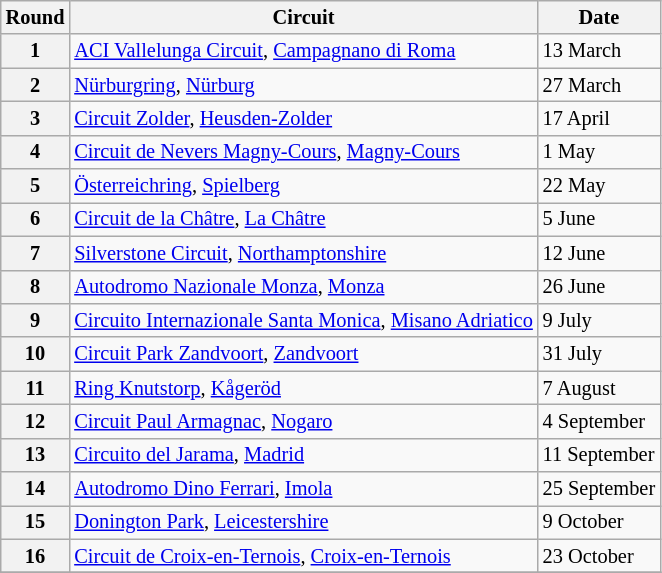<table class="wikitable" style="font-size: 85%;">
<tr>
<th colspan="2">Round</th>
<th>Circuit</th>
<th>Date</th>
</tr>
<tr>
<th colspan="2">1</th>
<td> <a href='#'>ACI Vallelunga Circuit</a>, <a href='#'>Campagnano di Roma</a></td>
<td>13 March</td>
</tr>
<tr>
<th colspan="2">2</th>
<td> <a href='#'>Nürburgring</a>, <a href='#'>Nürburg</a></td>
<td>27 March</td>
</tr>
<tr>
<th colspan="2">3</th>
<td> <a href='#'>Circuit Zolder</a>, <a href='#'>Heusden-Zolder</a></td>
<td>17 April</td>
</tr>
<tr>
<th colspan="2">4</th>
<td> <a href='#'>Circuit de Nevers Magny-Cours</a>, <a href='#'>Magny-Cours</a></td>
<td>1 May</td>
</tr>
<tr>
<th colspan="2">5</th>
<td> <a href='#'>Österreichring</a>, <a href='#'>Spielberg</a></td>
<td>22 May</td>
</tr>
<tr>
<th colspan="2">6</th>
<td> <a href='#'>Circuit de la Châtre</a>, <a href='#'>La Châtre</a></td>
<td>5 June</td>
</tr>
<tr>
<th colspan="2">7</th>
<td> <a href='#'>Silverstone Circuit</a>, <a href='#'>Northamptonshire</a></td>
<td>12 June</td>
</tr>
<tr>
<th colspan="2">8</th>
<td> <a href='#'>Autodromo Nazionale Monza</a>, <a href='#'>Monza</a></td>
<td>26 June</td>
</tr>
<tr>
<th colspan="2">9</th>
<td> <a href='#'>Circuito Internazionale Santa Monica</a>, <a href='#'>Misano Adriatico</a></td>
<td>9 July</td>
</tr>
<tr>
<th colspan="2">10</th>
<td> <a href='#'>Circuit Park Zandvoort</a>, <a href='#'>Zandvoort</a></td>
<td>31 July</td>
</tr>
<tr>
<th colspan="2">11</th>
<td> <a href='#'>Ring Knutstorp</a>, <a href='#'>Kågeröd</a></td>
<td>7 August</td>
</tr>
<tr>
<th colspan="2">12</th>
<td> <a href='#'>Circuit Paul Armagnac</a>, <a href='#'>Nogaro</a></td>
<td>4 September</td>
</tr>
<tr>
<th colspan="2">13</th>
<td> <a href='#'>Circuito del Jarama</a>, <a href='#'>Madrid</a></td>
<td>11 September</td>
</tr>
<tr>
<th colspan="2">14</th>
<td> <a href='#'>Autodromo Dino Ferrari</a>, <a href='#'>Imola</a></td>
<td>25 September</td>
</tr>
<tr>
<th colspan="2">15</th>
<td> <a href='#'>Donington Park</a>, <a href='#'>Leicestershire</a></td>
<td>9 October</td>
</tr>
<tr>
<th colspan="2">16</th>
<td> <a href='#'>Circuit de Croix-en-Ternois</a>, <a href='#'>Croix-en-Ternois</a></td>
<td>23 October</td>
</tr>
<tr>
</tr>
</table>
